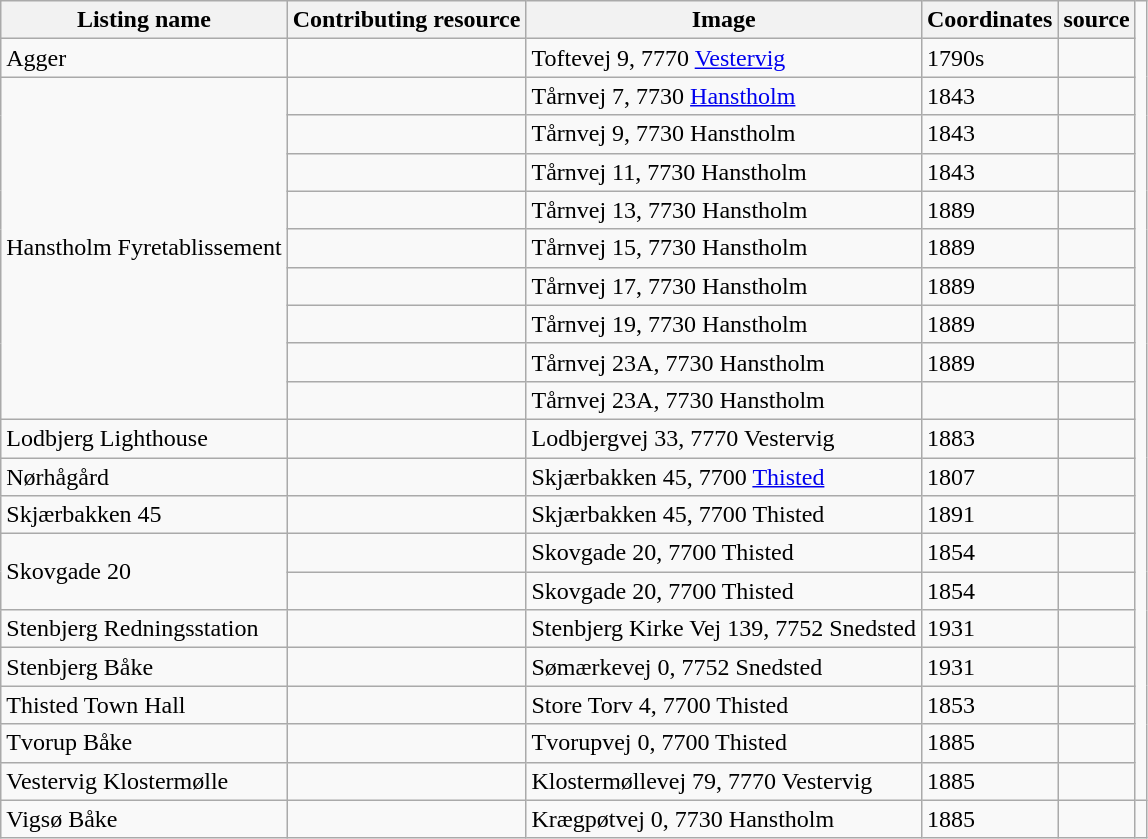<table class="wikitable sortable">
<tr>
<th>Listing name</th>
<th>Contributing resource</th>
<th>Image</th>
<th>Coordinates</th>
<th>source</th>
</tr>
<tr>
<td>Agger</td>
<td></td>
<td>Toftevej 9, 7770 <a href='#'>Vestervig</a></td>
<td>1790s</td>
<td></td>
</tr>
<tr>
<td rowspan="9">Hanstholm Fyretablissement</td>
<td></td>
<td>Tårnvej 7, 7730 <a href='#'>Hanstholm</a></td>
<td>1843</td>
<td></td>
</tr>
<tr>
<td></td>
<td>Tårnvej 9, 7730 Hanstholm</td>
<td>1843</td>
<td></td>
</tr>
<tr>
<td></td>
<td>Tårnvej 11, 7730 Hanstholm</td>
<td>1843</td>
<td></td>
</tr>
<tr>
<td></td>
<td>Tårnvej 13, 7730 Hanstholm</td>
<td>1889</td>
<td></td>
</tr>
<tr>
<td></td>
<td>Tårnvej 15, 7730 Hanstholm</td>
<td>1889</td>
<td></td>
</tr>
<tr>
<td></td>
<td>Tårnvej 17, 7730 Hanstholm</td>
<td>1889</td>
<td></td>
</tr>
<tr>
<td></td>
<td>Tårnvej 19, 7730 Hanstholm</td>
<td>1889</td>
<td></td>
</tr>
<tr>
<td></td>
<td>Tårnvej 23A, 7730 Hanstholm</td>
<td>1889</td>
<td></td>
</tr>
<tr>
<td></td>
<td>Tårnvej 23A, 7730 Hanstholm</td>
<td></td>
<td></td>
</tr>
<tr>
<td>Lodbjerg Lighthouse</td>
<td></td>
<td>Lodbjergvej 33, 7770 Vestervig</td>
<td>1883</td>
<td></td>
</tr>
<tr>
<td>Nørhågård</td>
<td></td>
<td>Skjærbakken 45, 7700 <a href='#'>Thisted</a></td>
<td>1807</td>
<td></td>
</tr>
<tr>
<td>Skjærbakken 45</td>
<td></td>
<td>Skjærbakken 45, 7700 Thisted</td>
<td>1891</td>
<td></td>
</tr>
<tr>
<td rowspan="2">Skovgade 20</td>
<td></td>
<td>Skovgade 20, 7700 Thisted</td>
<td>1854</td>
<td></td>
</tr>
<tr>
<td></td>
<td>Skovgade 20, 7700 Thisted</td>
<td>1854</td>
<td></td>
</tr>
<tr>
<td>Stenbjerg Redningsstation</td>
<td></td>
<td>Stenbjerg Kirke Vej 139, 7752 Snedsted</td>
<td>1931</td>
<td></td>
</tr>
<tr>
<td>Stenbjerg Båke</td>
<td></td>
<td>Sømærkevej 0, 7752 Snedsted</td>
<td>1931</td>
<td></td>
</tr>
<tr>
<td>Thisted Town Hall</td>
<td></td>
<td>Store Torv 4, 7700 Thisted</td>
<td>1853</td>
<td></td>
</tr>
<tr>
<td>Tvorup Båke</td>
<td></td>
<td>Tvorupvej 0, 7700 Thisted</td>
<td>1885</td>
<td></td>
</tr>
<tr>
<td>Vestervig Klostermølle</td>
<td></td>
<td>Klostermøllevej 79, 7770 Vestervig</td>
<td>1885</td>
<td></td>
</tr>
<tr>
<td>Vigsø Båke</td>
<td></td>
<td>Krægpøtvej 0, 7730 Hanstholm</td>
<td>1885</td>
<td></td>
<td></td>
</tr>
</table>
